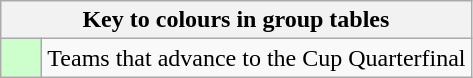<table class="wikitable" style="text-align: center;">
<tr>
<th colspan=2>Key to colours in group tables</th>
</tr>
<tr>
<td style="background:#cfc; width:20px;"></td>
<td align=left>Teams that advance to the Cup Quarterfinal</td>
</tr>
</table>
